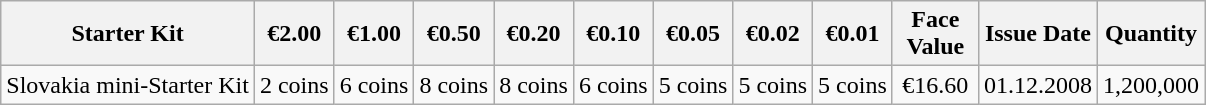<table class="wikitable">
<tr>
<th>Starter Kit</th>
<th>€2.00</th>
<th>€1.00</th>
<th>€0.50</th>
<th>€0.20</th>
<th>€0.10</th>
<th>€0.05</th>
<th>€0.02</th>
<th>€0.01</th>
<th>Face Value</th>
<th>Issue Date</th>
<th>Quantity</th>
</tr>
<tr>
<td align=left>Slovakia mini-Starter Kit</td>
<td align=center>2 coins<br></td>
<td align=center>6 coins<br></td>
<td align=center>8 coins<br></td>
<td align=center>8 coins<br></td>
<td align=center>6 coins<br></td>
<td align=center>5 coins<br></td>
<td align=center>5 coins<br></td>
<td align=center>5 coins<br></td>
<td style="text-align:center; width:50px;">€16.60</td>
<td style="text-align:center; width:50px;">01.12.2008</td>
<td style="text-align:center; width:50px;">1,200,000</td>
</tr>
</table>
